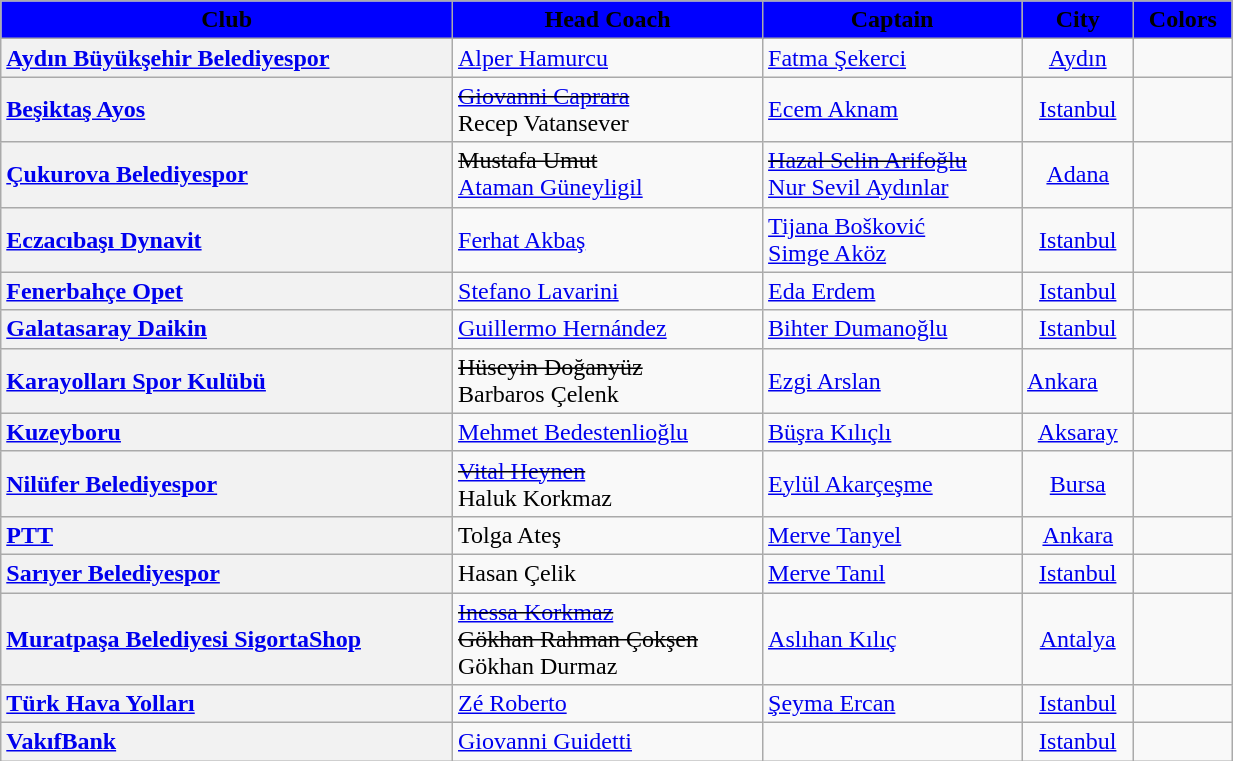<table class="wikitable" style="font-size:100%; width: 65%; text-align:left;">
<tr>
<th scope="col" style=background:blue><span><strong>Club</strong></span></th>
<th scope="col" style=background:blue><span><strong>Head Coach</strong></span></th>
<th scope="col" style=background:blue><span><strong>Captain</strong></span></th>
<th scope="col" style=background:blue><span><strong>City</strong></span></th>
<th scope="col" style=background:blue><span><strong>Colors</strong></span></th>
</tr>
<tr>
<th scope="row" style=text-align:left><strong><a href='#'>Aydın Büyükşehir Belediyespor</a></strong></th>
<td> <a href='#'>Alper Hamurcu</a></td>
<td> <a href='#'>Fatma Şekerci</a></td>
<td align=center><a href='#'>Aydın</a></td>
<td align=center> </td>
</tr>
<tr>
<th scope="row" style=text-align:left><strong><a href='#'>Beşiktaş Ayos</a></strong></th>
<td> <s><a href='#'>Giovanni Caprara</a></s><br> Recep Vatansever</td>
<td> <a href='#'>Ecem Aknam</a></td>
<td align=center><a href='#'>Istanbul</a></td>
<td align=center> </td>
</tr>
<tr>
<th scope="row" style=text-align:left><strong><a href='#'>Çukurova Belediyespor</a></strong></th>
<td> <s>Mustafa Umut</s><br> <a href='#'>Ataman Güneyligil</a></td>
<td> <s><a href='#'>Hazal Selin Arifoğlu</a></s><br> <a href='#'>Nur Sevil Aydınlar</a></td>
<td align=center><a href='#'>Adana</a></td>
<td align=center> </td>
</tr>
<tr>
<th scope="row" style=text-align:left><strong><a href='#'>Eczacıbaşı Dynavit</a></strong></th>
<td> <a href='#'>Ferhat Akbaş</a></td>
<td> <a href='#'>Tijana Bošković</a><br> <a href='#'>Simge Aköz</a></td>
<td align=center><a href='#'>Istanbul</a></td>
<td align=center> </td>
</tr>
<tr>
<th scope="row" style=text-align:left><strong><a href='#'>Fenerbahçe Opet</a></strong></th>
<td> <a href='#'>Stefano Lavarini</a></td>
<td> <a href='#'>Eda Erdem</a></td>
<td align=center><a href='#'>Istanbul</a></td>
<td align=center> </td>
</tr>
<tr>
<th scope="row" style=text-align:left><strong><a href='#'>Galatasaray Daikin</a></strong></th>
<td> <a href='#'>Guillermo Hernández</a></td>
<td> <a href='#'>Bihter Dumanoğlu</a></td>
<td align=center><a href='#'>Istanbul</a></td>
<td align=center> </td>
</tr>
<tr>
<th scope="row" style=text-align:left><strong><a href='#'>Karayolları Spor Kulübü</a></strong></th>
<td> <s>Hüseyin Doğanyüz</s><br> Barbaros Çelenk</td>
<td> <a href='#'>Ezgi Arslan</a></td>
<td><a href='#'>Ankara</a></td>
<td align=center> </td>
</tr>
<tr>
<th scope="row" style=text-align:left><strong><a href='#'>Kuzeyboru</a></strong></th>
<td> <a href='#'>Mehmet Bedestenlioğlu</a></td>
<td> <a href='#'>Büşra Kılıçlı</a></td>
<td align=center><a href='#'>Aksaray</a></td>
<td align=center> </td>
</tr>
<tr>
<th scope="row" style=text-align:left><strong><a href='#'>Nilüfer Belediyespor</a></strong></th>
<td> <s><a href='#'>Vital Heynen</a></s><br> Haluk Korkmaz</td>
<td> <a href='#'>Eylül Akarçeşme</a></td>
<td align=center><a href='#'>Bursa</a></td>
<td align=center> </td>
</tr>
<tr>
<th scope="row" style=text-align:left><strong><a href='#'>PTT</a></strong></th>
<td> Tolga Ateş</td>
<td> <a href='#'>Merve Tanyel</a></td>
<td align=center><a href='#'>Ankara</a></td>
<td align=center> </td>
</tr>
<tr>
<th scope="row" style=text-align:left><strong><a href='#'>Sarıyer Belediyespor</a></strong></th>
<td> Hasan Çelik</td>
<td> <a href='#'>Merve Tanıl</a></td>
<td align=center><a href='#'>Istanbul</a></td>
<td align=center> </td>
</tr>
<tr>
<th scope="row" style=text-align:left><strong><a href='#'>Muratpaşa Belediyesi SigortaShop</a></strong></th>
<td> <s><a href='#'>Inessa Korkmaz</a></s><br> <s>Gökhan Rahman Çokşen</s><br> Gökhan Durmaz</td>
<td> <a href='#'>Aslıhan Kılıç</a></td>
<td align=center><a href='#'>Antalya</a></td>
<td align=center> </td>
</tr>
<tr>
<th scope="row" style=text-align:left><strong><a href='#'>Türk Hava Yolları</a></strong></th>
<td> <a href='#'>Zé Roberto</a></td>
<td> <a href='#'>Şeyma Ercan</a></td>
<td align=center><a href='#'>Istanbul</a></td>
<td align=center> </td>
</tr>
<tr>
<th scope="row" style=text-align:left><strong><a href='#'>VakıfBank</a></strong></th>
<td> <a href='#'>Giovanni Guidetti</a></td>
<td></td>
<td align=center><a href='#'>Istanbul</a></td>
<td align=center> </td>
</tr>
</table>
